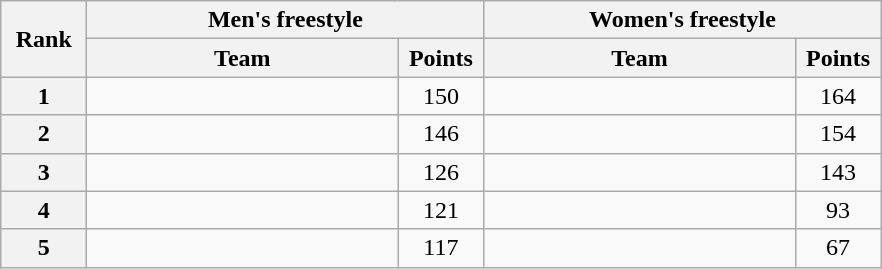<table class="wikitable" style="text-align:center;">
<tr>
<th rowspan="2" width="50">Rank</th>
<th colspan="2">Men's freestyle</th>
<th colspan="2">Women's freestyle</th>
</tr>
<tr>
<th width="200">Team</th>
<th width="50">Points</th>
<th width="200">Team</th>
<th width="50">Points</th>
</tr>
<tr>
<th>1</th>
<td align="left"></td>
<td>150</td>
<td align="left"></td>
<td>164</td>
</tr>
<tr>
<th>2</th>
<td align="left"></td>
<td>146</td>
<td align="left"></td>
<td>154</td>
</tr>
<tr>
<th>3</th>
<td align="left"></td>
<td>126</td>
<td align="left"></td>
<td>143</td>
</tr>
<tr>
<th>4</th>
<td align="left"></td>
<td>121</td>
<td align="left"></td>
<td>93</td>
</tr>
<tr>
<th>5</th>
<td align="left"></td>
<td>117</td>
<td align="left"></td>
<td>67</td>
</tr>
</table>
